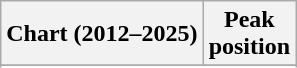<table class="wikitable sortable plainrowheaders" style="text-align:center">
<tr>
<th scope="col">Chart (2012–2025)</th>
<th scope="col">Peak<br>position</th>
</tr>
<tr>
</tr>
<tr>
</tr>
<tr>
</tr>
<tr>
</tr>
<tr>
</tr>
<tr>
</tr>
<tr>
</tr>
<tr>
</tr>
<tr>
</tr>
</table>
